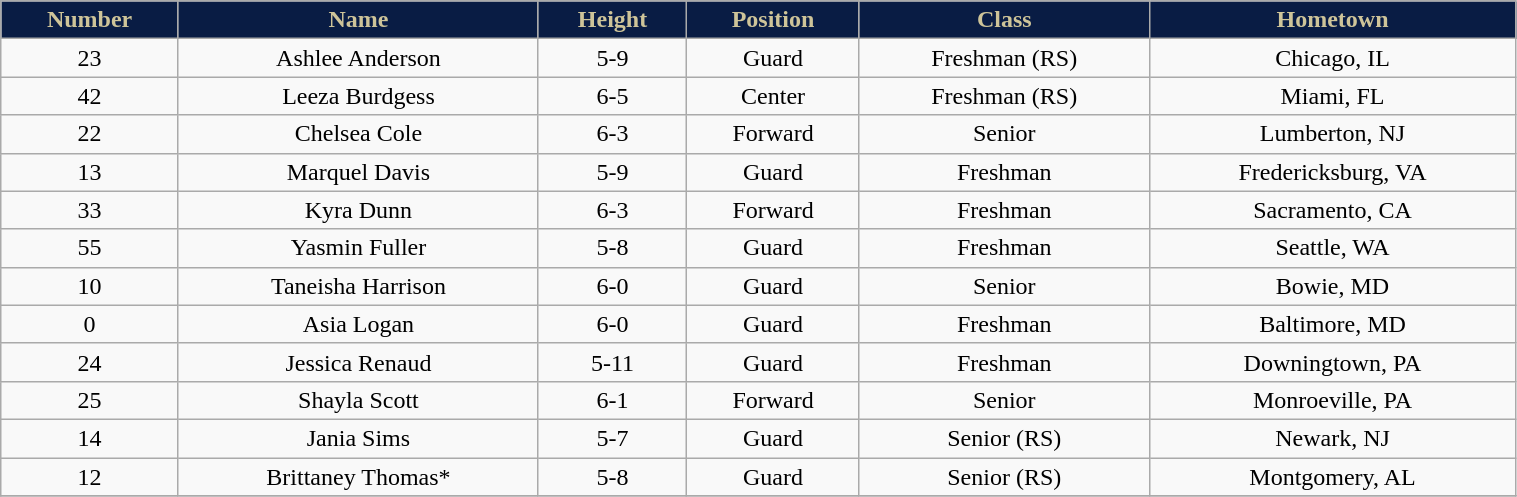<table class="wikitable" width="80%">
<tr align="center"  style=" background:#091C44;color:#CEC499;">
<td><strong>Number</strong></td>
<td><strong>Name</strong></td>
<td><strong>Height</strong></td>
<td><strong>Position</strong></td>
<td><strong>Class</strong></td>
<td><strong>Hometown</strong></td>
</tr>
<tr align="center" bgcolor="">
<td>23</td>
<td>Ashlee Anderson</td>
<td>5-9</td>
<td>Guard</td>
<td>Freshman (RS)</td>
<td>Chicago, IL</td>
</tr>
<tr align="center" bgcolor="">
<td>42</td>
<td>Leeza Burdgess</td>
<td>6-5</td>
<td>Center</td>
<td>Freshman (RS)</td>
<td>Miami, FL</td>
</tr>
<tr align="center" bgcolor="">
<td>22</td>
<td>Chelsea Cole</td>
<td>6-3</td>
<td>Forward</td>
<td>Senior</td>
<td>Lumberton, NJ</td>
</tr>
<tr align="center" bgcolor="">
<td>13</td>
<td>Marquel Davis</td>
<td>5-9</td>
<td>Guard</td>
<td>Freshman</td>
<td>Fredericksburg, VA</td>
</tr>
<tr align="center" bgcolor="">
<td>33</td>
<td>Kyra Dunn</td>
<td>6-3</td>
<td>Forward</td>
<td>Freshman</td>
<td>Sacramento, CA</td>
</tr>
<tr align="center" bgcolor="">
<td>55</td>
<td>Yasmin Fuller</td>
<td>5-8</td>
<td>Guard</td>
<td>Freshman</td>
<td>Seattle, WA</td>
</tr>
<tr align="center" bgcolor="">
<td>10</td>
<td>Taneisha Harrison</td>
<td>6-0</td>
<td>Guard</td>
<td>Senior</td>
<td>Bowie, MD</td>
</tr>
<tr align="center" bgcolor="">
<td>0</td>
<td>Asia Logan</td>
<td>6-0</td>
<td>Guard</td>
<td>Freshman</td>
<td>Baltimore, MD</td>
</tr>
<tr align="center" bgcolor="">
<td>24</td>
<td>Jessica Renaud</td>
<td>5-11</td>
<td>Guard</td>
<td>Freshman</td>
<td>Downingtown, PA</td>
</tr>
<tr align="center" bgcolor="">
<td>25</td>
<td>Shayla Scott</td>
<td>6-1</td>
<td>Forward</td>
<td>Senior</td>
<td>Monroeville, PA</td>
</tr>
<tr align="center" bgcolor="">
<td>14</td>
<td>Jania Sims</td>
<td>5-7</td>
<td>Guard</td>
<td>Senior (RS)</td>
<td>Newark, NJ</td>
</tr>
<tr align="center" bgcolor="">
<td>12</td>
<td>Brittaney Thomas*</td>
<td>5-8</td>
<td>Guard</td>
<td>Senior (RS)</td>
<td>Montgomery, AL</td>
</tr>
<tr align="center" bgcolor="">
</tr>
</table>
